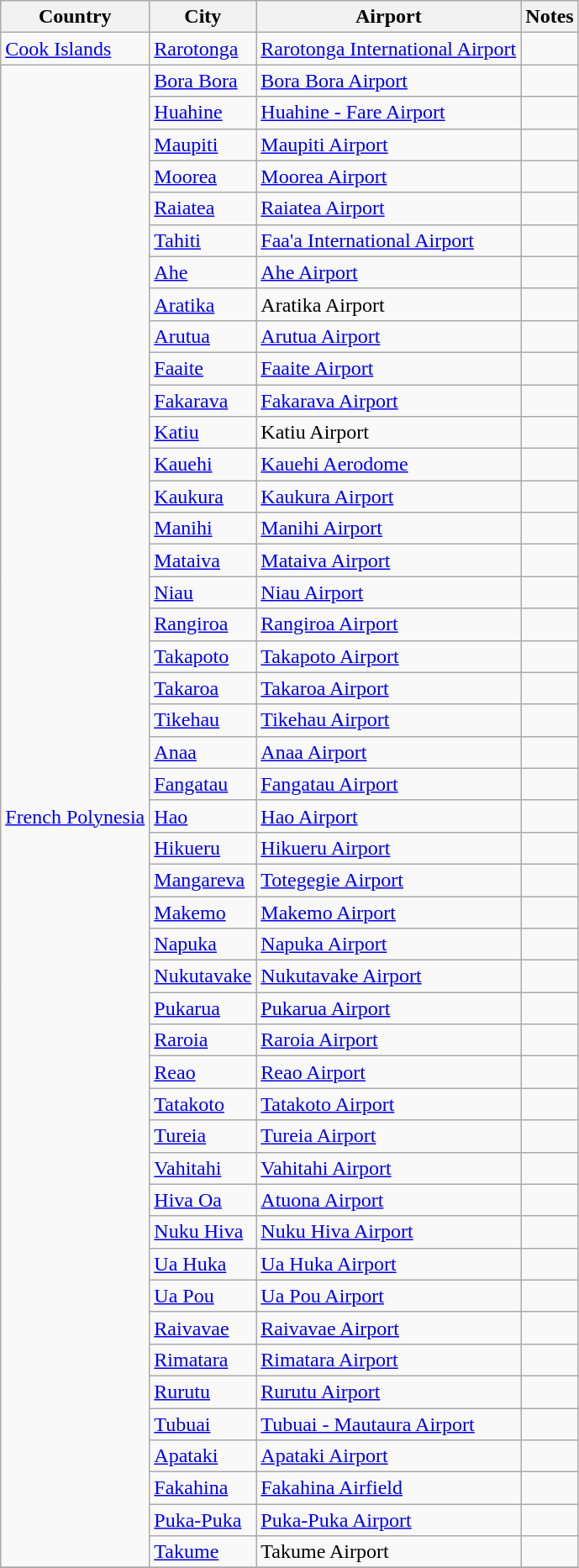<table class="sortable wikitable">
<tr>
<th>Country</th>
<th>City</th>
<th>Airport</th>
<th>Notes</th>
</tr>
<tr>
<td><a href='#'>Cook Islands</a></td>
<td><a href='#'>Rarotonga</a></td>
<td><a href='#'>Rarotonga International Airport</a></td>
<td></td>
</tr>
<tr>
<td rowspan=47><a href='#'>French Polynesia</a></td>
<td><a href='#'>Bora Bora</a></td>
<td><a href='#'>Bora Bora Airport</a></td>
<td></td>
</tr>
<tr>
<td><a href='#'>Huahine</a></td>
<td><a href='#'>Huahine - Fare Airport</a></td>
<td></td>
</tr>
<tr>
<td><a href='#'>Maupiti</a></td>
<td><a href='#'>Maupiti Airport</a></td>
<td></td>
</tr>
<tr>
<td><a href='#'>Moorea</a></td>
<td><a href='#'>Moorea Airport</a></td>
<td></td>
</tr>
<tr>
<td><a href='#'>Raiatea</a></td>
<td><a href='#'>Raiatea Airport</a></td>
<td></td>
</tr>
<tr>
<td><a href='#'>Tahiti</a></td>
<td><a href='#'>Faa'a International Airport</a></td>
<td></td>
</tr>
<tr>
<td><a href='#'>Ahe</a></td>
<td><a href='#'>Ahe Airport</a></td>
<td></td>
</tr>
<tr>
<td><a href='#'>Aratika</a></td>
<td>Aratika Airport</td>
<td></td>
</tr>
<tr>
<td><a href='#'>Arutua</a></td>
<td><a href='#'>Arutua Airport</a></td>
<td></td>
</tr>
<tr>
<td><a href='#'>Faaite</a></td>
<td><a href='#'>Faaite Airport</a></td>
<td></td>
</tr>
<tr>
<td><a href='#'>Fakarava</a></td>
<td><a href='#'>Fakarava Airport</a></td>
<td></td>
</tr>
<tr>
<td><a href='#'>Katiu</a></td>
<td>Katiu Airport</td>
<td></td>
</tr>
<tr>
<td><a href='#'>Kauehi</a></td>
<td><a href='#'>Kauehi Aerodome</a></td>
<td></td>
</tr>
<tr>
<td><a href='#'>Kaukura</a></td>
<td><a href='#'>Kaukura Airport</a></td>
<td></td>
</tr>
<tr>
<td><a href='#'>Manihi</a></td>
<td><a href='#'>Manihi Airport</a></td>
<td></td>
</tr>
<tr>
<td><a href='#'>Mataiva</a></td>
<td><a href='#'>Mataiva Airport</a></td>
<td></td>
</tr>
<tr>
<td><a href='#'>Niau</a></td>
<td><a href='#'>Niau Airport</a></td>
<td></td>
</tr>
<tr>
<td><a href='#'>Rangiroa</a></td>
<td><a href='#'>Rangiroa Airport</a></td>
<td></td>
</tr>
<tr>
<td><a href='#'>Takapoto</a></td>
<td><a href='#'>Takapoto Airport</a></td>
<td></td>
</tr>
<tr>
<td><a href='#'>Takaroa</a></td>
<td><a href='#'>Takaroa Airport</a></td>
<td></td>
</tr>
<tr>
<td><a href='#'>Tikehau</a></td>
<td><a href='#'>Tikehau Airport</a></td>
<td></td>
</tr>
<tr>
<td><a href='#'>Anaa</a></td>
<td><a href='#'>Anaa Airport</a></td>
<td></td>
</tr>
<tr>
<td><a href='#'>Fangatau</a></td>
<td><a href='#'>Fangatau Airport</a></td>
<td></td>
</tr>
<tr>
<td><a href='#'>Hao</a></td>
<td><a href='#'>Hao Airport</a></td>
<td></td>
</tr>
<tr>
<td><a href='#'>Hikueru</a></td>
<td><a href='#'>Hikueru Airport</a></td>
<td></td>
</tr>
<tr>
<td><a href='#'>Mangareva</a></td>
<td><a href='#'>Totegegie Airport</a></td>
<td></td>
</tr>
<tr>
<td><a href='#'>Makemo</a></td>
<td><a href='#'>Makemo Airport</a></td>
<td></td>
</tr>
<tr>
<td><a href='#'>Napuka</a></td>
<td><a href='#'>Napuka Airport</a></td>
<td></td>
</tr>
<tr>
<td><a href='#'>Nukutavake</a></td>
<td><a href='#'>Nukutavake Airport</a></td>
<td></td>
</tr>
<tr>
<td><a href='#'>Pukarua</a></td>
<td><a href='#'>Pukarua Airport</a></td>
<td></td>
</tr>
<tr>
<td><a href='#'>Raroia</a></td>
<td><a href='#'>Raroia Airport</a></td>
<td></td>
</tr>
<tr>
<td><a href='#'>Reao</a></td>
<td><a href='#'>Reao Airport</a></td>
<td></td>
</tr>
<tr>
<td><a href='#'>Tatakoto</a></td>
<td><a href='#'>Tatakoto Airport</a></td>
<td></td>
</tr>
<tr>
<td><a href='#'>Tureia</a></td>
<td><a href='#'>Tureia Airport</a></td>
<td></td>
</tr>
<tr>
<td><a href='#'>Vahitahi</a></td>
<td><a href='#'>Vahitahi Airport</a></td>
<td></td>
</tr>
<tr>
<td><a href='#'>Hiva Oa</a></td>
<td><a href='#'>Atuona Airport</a></td>
<td></td>
</tr>
<tr>
<td><a href='#'>Nuku Hiva</a></td>
<td><a href='#'>Nuku Hiva Airport</a></td>
<td></td>
</tr>
<tr>
<td><a href='#'>Ua Huka</a></td>
<td><a href='#'>Ua Huka Airport</a></td>
<td></td>
</tr>
<tr>
<td><a href='#'>Ua Pou</a></td>
<td><a href='#'>Ua Pou Airport</a></td>
<td></td>
</tr>
<tr>
<td><a href='#'>Raivavae</a></td>
<td><a href='#'>Raivavae Airport</a></td>
<td></td>
</tr>
<tr>
<td><a href='#'>Rimatara</a></td>
<td><a href='#'>Rimatara Airport</a></td>
<td></td>
</tr>
<tr>
<td><a href='#'>Rurutu</a></td>
<td><a href='#'>Rurutu Airport</a></td>
<td></td>
</tr>
<tr>
<td><a href='#'>Tubuai</a></td>
<td><a href='#'>Tubuai - Mautaura Airport</a></td>
<td></td>
</tr>
<tr>
<td><a href='#'>Apataki</a></td>
<td><a href='#'>Apataki Airport</a></td>
<td></td>
</tr>
<tr>
<td><a href='#'>Fakahina</a></td>
<td><a href='#'>Fakahina Airfield</a></td>
<td></td>
</tr>
<tr>
<td><a href='#'>Puka-Puka</a></td>
<td><a href='#'>Puka-Puka Airport</a></td>
<td></td>
</tr>
<tr>
<td><a href='#'>Takume</a></td>
<td>Takume Airport</td>
<td></td>
</tr>
<tr>
</tr>
</table>
